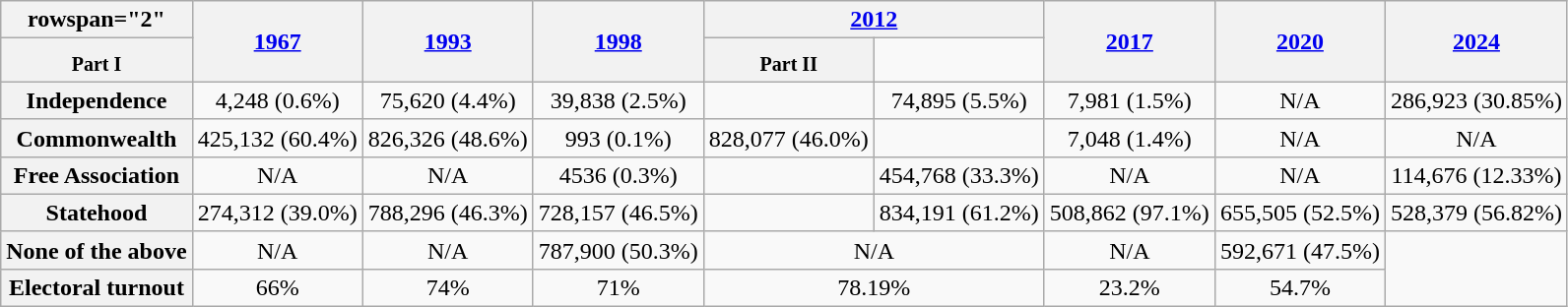<table class="wikitable">
<tr>
<th>rowspan="2" </th>
<th rowspan=2><a href='#'>1967</a></th>
<th rowspan=2><a href='#'>1993</a></th>
<th rowspan=2><a href='#'>1998</a></th>
<th colspan=2><a href='#'>2012</a></th>
<th rowspan=2><a href='#'>2017</a></th>
<th rowspan=2><a href='#'>2020</a></th>
<th rowspan=2><a href='#'>2024</a></th>
</tr>
<tr>
<th><sub>Part I</sub></th>
<th><sub>Part II</sub></th>
</tr>
<tr align=center>
<th>Independence</th>
<td>4,248 (0.6%)</td>
<td>75,620 (4.4%)</td>
<td>39,838 (2.5%)</td>
<td></td>
<td>74,895 (5.5%)</td>
<td>7,981 (1.5%)</td>
<td align="center">N/A</td>
<td>286,923 (30.85%)</td>
</tr>
<tr align=center>
<th>Commonwealth</th>
<td>425,132 (60.4%)</td>
<td>826,326 (48.6%)</td>
<td>993 (0.1%)</td>
<td>828,077 (46.0%)</td>
<td></td>
<td>7,048 (1.4%)</td>
<td align="center">N/A</td>
<td>N/A</td>
</tr>
<tr align=center>
<th>Free Association</th>
<td>N/A</td>
<td>N/A</td>
<td>4536 (0.3%)</td>
<td></td>
<td>454,768 (33.3%)</td>
<td>N/A</td>
<td>N/A</td>
<td>114,676 (12.33%)</td>
</tr>
<tr align="right">
<th align="center">Statehood</th>
<td>274,312 (39.0%)</td>
<td>788,296 (46.3%)</td>
<td>728,157 (46.5%)</td>
<td></td>
<td>834,191 (61.2%)</td>
<td>508,862 (97.1%)</td>
<td>655,505 (52.5%)</td>
<td>528,379 (56.82%)</td>
</tr>
<tr align=center>
<th>None of the above</th>
<td>N/A</td>
<td>N/A</td>
<td>787,900 (50.3%)</td>
<td colspan="2">N/A</td>
<td>N/A</td>
<td>592,671 (47.5%)</td>
</tr>
<tr align="center">
<th>Electoral turnout</th>
<td>66%</td>
<td>74%</td>
<td>71%</td>
<td colspan="2">78.19%</td>
<td>23.2%</td>
<td>54.7%</td>
</tr>
</table>
